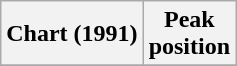<table class="wikitable">
<tr>
<th>Chart (1991)</th>
<th>Peak<br>position</th>
</tr>
<tr>
</tr>
</table>
